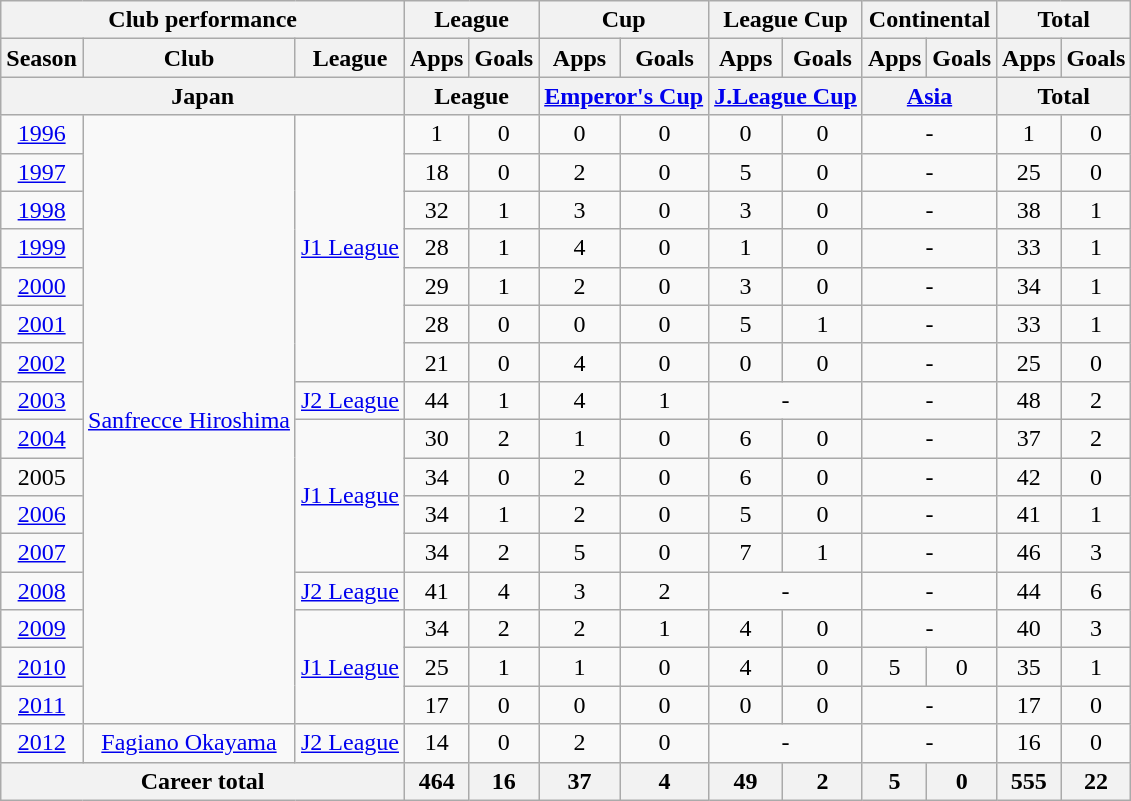<table class="wikitable" style="text-align:center">
<tr>
<th colspan=3>Club performance</th>
<th colspan=2>League</th>
<th colspan=2>Cup</th>
<th colspan=2>League Cup</th>
<th colspan=2>Continental</th>
<th colspan=2>Total</th>
</tr>
<tr>
<th>Season</th>
<th>Club</th>
<th>League</th>
<th>Apps</th>
<th>Goals</th>
<th>Apps</th>
<th>Goals</th>
<th>Apps</th>
<th>Goals</th>
<th>Apps</th>
<th>Goals</th>
<th>Apps</th>
<th>Goals</th>
</tr>
<tr>
<th colspan=3>Japan</th>
<th colspan=2>League</th>
<th colspan=2><a href='#'>Emperor's Cup</a></th>
<th colspan=2><a href='#'>J.League Cup</a></th>
<th colspan=2><a href='#'>Asia</a></th>
<th colspan=2>Total</th>
</tr>
<tr>
<td><a href='#'>1996</a></td>
<td rowspan="16"><a href='#'>Sanfrecce Hiroshima</a></td>
<td rowspan="7"><a href='#'>J1 League</a></td>
<td>1</td>
<td>0</td>
<td>0</td>
<td>0</td>
<td>0</td>
<td>0</td>
<td colspan="2">-</td>
<td>1</td>
<td>0</td>
</tr>
<tr>
<td><a href='#'>1997</a></td>
<td>18</td>
<td>0</td>
<td>2</td>
<td>0</td>
<td>5</td>
<td>0</td>
<td colspan="2">-</td>
<td>25</td>
<td>0</td>
</tr>
<tr>
<td><a href='#'>1998</a></td>
<td>32</td>
<td>1</td>
<td>3</td>
<td>0</td>
<td>3</td>
<td>0</td>
<td colspan="2">-</td>
<td>38</td>
<td>1</td>
</tr>
<tr>
<td><a href='#'>1999</a></td>
<td>28</td>
<td>1</td>
<td>4</td>
<td>0</td>
<td>1</td>
<td>0</td>
<td colspan="2">-</td>
<td>33</td>
<td>1</td>
</tr>
<tr>
<td><a href='#'>2000</a></td>
<td>29</td>
<td>1</td>
<td>2</td>
<td>0</td>
<td>3</td>
<td>0</td>
<td colspan="2">-</td>
<td>34</td>
<td>1</td>
</tr>
<tr>
<td><a href='#'>2001</a></td>
<td>28</td>
<td>0</td>
<td>0</td>
<td>0</td>
<td>5</td>
<td>1</td>
<td colspan="2">-</td>
<td>33</td>
<td>1</td>
</tr>
<tr>
<td><a href='#'>2002</a></td>
<td>21</td>
<td>0</td>
<td>4</td>
<td>0</td>
<td>0</td>
<td>0</td>
<td colspan="2">-</td>
<td>25</td>
<td>0</td>
</tr>
<tr>
<td><a href='#'>2003</a></td>
<td><a href='#'>J2 League</a></td>
<td>44</td>
<td>1</td>
<td>4</td>
<td>1</td>
<td colspan="2">-</td>
<td colspan="2">-</td>
<td>48</td>
<td>2</td>
</tr>
<tr>
<td><a href='#'>2004</a></td>
<td rowspan="4"><a href='#'>J1 League</a></td>
<td>30</td>
<td>2</td>
<td>1</td>
<td>0</td>
<td>6</td>
<td>0</td>
<td colspan="2">-</td>
<td>37</td>
<td>2</td>
</tr>
<tr>
<td>2005</td>
<td>34</td>
<td>0</td>
<td>2</td>
<td>0</td>
<td>6</td>
<td>0</td>
<td colspan="2">-</td>
<td>42</td>
<td>0</td>
</tr>
<tr>
<td><a href='#'>2006</a></td>
<td>34</td>
<td>1</td>
<td>2</td>
<td>0</td>
<td>5</td>
<td>0</td>
<td colspan="2">-</td>
<td>41</td>
<td>1</td>
</tr>
<tr>
<td><a href='#'>2007</a></td>
<td>34</td>
<td>2</td>
<td>5</td>
<td>0</td>
<td>7</td>
<td>1</td>
<td colspan="2">-</td>
<td>46</td>
<td>3</td>
</tr>
<tr>
<td><a href='#'>2008</a></td>
<td><a href='#'>J2 League</a></td>
<td>41</td>
<td>4</td>
<td>3</td>
<td>2</td>
<td colspan="2">-</td>
<td colspan="2">-</td>
<td>44</td>
<td>6</td>
</tr>
<tr>
<td><a href='#'>2009</a></td>
<td rowspan="3"><a href='#'>J1 League</a></td>
<td>34</td>
<td>2</td>
<td>2</td>
<td>1</td>
<td>4</td>
<td>0</td>
<td colspan="2">-</td>
<td>40</td>
<td>3</td>
</tr>
<tr>
<td><a href='#'>2010</a></td>
<td>25</td>
<td>1</td>
<td>1</td>
<td>0</td>
<td>4</td>
<td>0</td>
<td>5</td>
<td>0</td>
<td>35</td>
<td>1</td>
</tr>
<tr>
<td><a href='#'>2011</a></td>
<td>17</td>
<td>0</td>
<td>0</td>
<td>0</td>
<td>0</td>
<td>0</td>
<td colspan="2">-</td>
<td>17</td>
<td>0</td>
</tr>
<tr>
<td><a href='#'>2012</a></td>
<td><a href='#'>Fagiano Okayama</a></td>
<td><a href='#'>J2 League</a></td>
<td>14</td>
<td>0</td>
<td>2</td>
<td>0</td>
<td colspan="2">-</td>
<td colspan="2">-</td>
<td>16</td>
<td>0</td>
</tr>
<tr>
<th colspan=3>Career total</th>
<th>464</th>
<th>16</th>
<th>37</th>
<th>4</th>
<th>49</th>
<th>2</th>
<th>5</th>
<th>0</th>
<th>555</th>
<th>22</th>
</tr>
</table>
